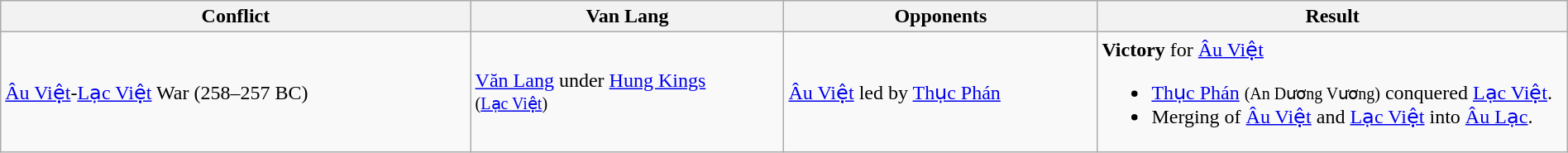<table class="wikitable" width="100%">
<tr>
<th width="30%">Conflict</th>
<th width="20%">Van Lang</th>
<th width="20%">Opponents</th>
<th width="30%">Result</th>
</tr>
<tr>
<td><a href='#'>Âu Việt</a>-<a href='#'>Lạc Việt</a> War (258–257 BC)</td>
<td><a href='#'>Văn Lang</a> under <a href='#'>Hung Kings</a><br><small>(<a href='#'>Lạc Việt</a>)</small></td>
<td><a href='#'>Âu Việt</a> led by <a href='#'>Thục Phán</a></td>
<td><strong>Victory</strong> for <a href='#'>Âu Việt</a><br><ul><li><a href='#'>Thục Phán</a> <small>(An Dương Vương)</small> conquered <a href='#'>Lạc Việt</a>.</li><li>Merging of <a href='#'>Âu Việt</a> and <a href='#'>Lạc Việt</a> into <a href='#'>Âu Lạc</a>.</li></ul></td>
</tr>
</table>
